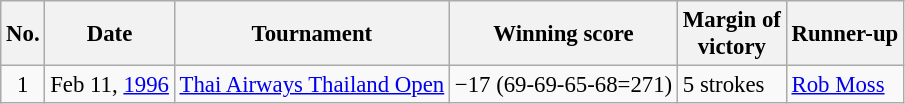<table class="wikitable" style="font-size:95%;">
<tr>
<th>No.</th>
<th>Date</th>
<th>Tournament</th>
<th>Winning score</th>
<th>Margin of<br>victory</th>
<th>Runner-up</th>
</tr>
<tr>
<td align=center>1</td>
<td align=right>Feb 11, <a href='#'>1996</a></td>
<td><a href='#'>Thai Airways Thailand Open</a></td>
<td>−17 (69-69-65-68=271)</td>
<td>5 strokes</td>
<td> <a href='#'>Rob Moss</a></td>
</tr>
</table>
